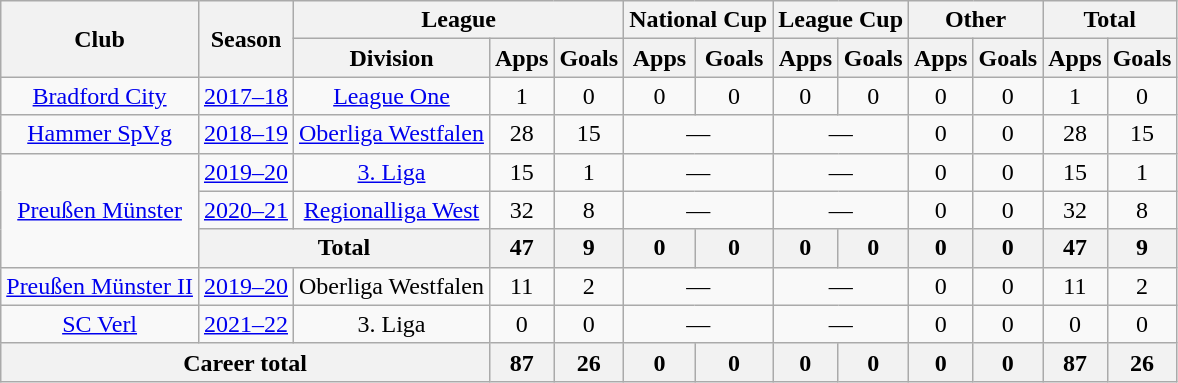<table class=wikitable style="text-align: center">
<tr>
<th rowspan="2">Club</th>
<th rowspan="2">Season</th>
<th colspan="3">League</th>
<th colspan="2">National Cup</th>
<th colspan="2">League Cup</th>
<th colspan="2">Other</th>
<th colspan="2">Total</th>
</tr>
<tr>
<th>Division</th>
<th>Apps</th>
<th>Goals</th>
<th>Apps</th>
<th>Goals</th>
<th>Apps</th>
<th>Goals</th>
<th>Apps</th>
<th>Goals</th>
<th>Apps</th>
<th>Goals</th>
</tr>
<tr>
<td><a href='#'>Bradford City</a></td>
<td><a href='#'>2017–18</a></td>
<td><a href='#'>League One</a></td>
<td>1</td>
<td>0</td>
<td>0</td>
<td>0</td>
<td>0</td>
<td>0</td>
<td>0</td>
<td>0</td>
<td>1</td>
<td>0</td>
</tr>
<tr>
<td><a href='#'>Hammer SpVg</a></td>
<td><a href='#'>2018–19</a></td>
<td><a href='#'>Oberliga Westfalen</a></td>
<td>28</td>
<td>15</td>
<td colspan="2">—</td>
<td colspan="2">—</td>
<td>0</td>
<td>0</td>
<td>28</td>
<td>15</td>
</tr>
<tr>
<td rowspan="3"><a href='#'>Preußen Münster</a></td>
<td><a href='#'>2019–20</a></td>
<td><a href='#'>3. Liga</a></td>
<td>15</td>
<td>1</td>
<td colspan="2">—</td>
<td colspan="2">—</td>
<td>0</td>
<td>0</td>
<td>15</td>
<td>1</td>
</tr>
<tr>
<td><a href='#'>2020–21</a></td>
<td><a href='#'>Regionalliga West</a></td>
<td>32</td>
<td>8</td>
<td colspan="2">—</td>
<td colspan="2">—</td>
<td>0</td>
<td>0</td>
<td>32</td>
<td>8</td>
</tr>
<tr>
<th colspan="2">Total</th>
<th>47</th>
<th>9</th>
<th>0</th>
<th>0</th>
<th>0</th>
<th>0</th>
<th>0</th>
<th>0</th>
<th>47</th>
<th>9</th>
</tr>
<tr>
<td><a href='#'>Preußen Münster II</a></td>
<td><a href='#'>2019–20</a></td>
<td>Oberliga Westfalen</td>
<td>11</td>
<td>2</td>
<td colspan="2">—</td>
<td colspan="2">—</td>
<td>0</td>
<td>0</td>
<td>11</td>
<td>2</td>
</tr>
<tr>
<td><a href='#'>SC Verl</a></td>
<td><a href='#'>2021–22</a></td>
<td>3. Liga</td>
<td>0</td>
<td>0</td>
<td colspan="2">—</td>
<td colspan="2">—</td>
<td>0</td>
<td>0</td>
<td>0</td>
<td>0</td>
</tr>
<tr>
<th colspan="3">Career total</th>
<th>87</th>
<th>26</th>
<th>0</th>
<th>0</th>
<th>0</th>
<th>0</th>
<th>0</th>
<th>0</th>
<th>87</th>
<th>26</th>
</tr>
</table>
